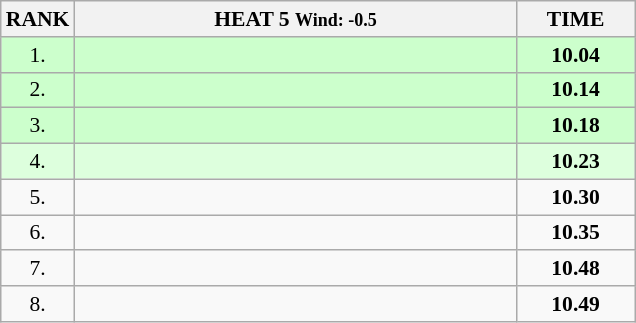<table class="wikitable" style="border-collapse: collapse; font-size: 90%;">
<tr>
<th>RANK</th>
<th style="width: 20em">HEAT 5 <small>Wind: -0.5</small></th>
<th style="width: 5em">TIME</th>
</tr>
<tr style="background:#ccffcc;">
<td align="center">1.</td>
<td></td>
<td align="center"><strong>10.04</strong></td>
</tr>
<tr style="background:#ccffcc;">
<td align="center">2.</td>
<td></td>
<td align="center"><strong>10.14</strong></td>
</tr>
<tr style="background:#ccffcc;">
<td align="center">3.</td>
<td></td>
<td align="center"><strong>10.18</strong></td>
</tr>
<tr style="background:#ddffdd;">
<td align="center">4.</td>
<td></td>
<td align="center"><strong>10.23</strong></td>
</tr>
<tr>
<td align="center">5.</td>
<td></td>
<td align="center"><strong>10.30</strong></td>
</tr>
<tr>
<td align="center">6.</td>
<td></td>
<td align="center"><strong>10.35</strong></td>
</tr>
<tr>
<td align="center">7.</td>
<td></td>
<td align="center"><strong>10.48</strong></td>
</tr>
<tr>
<td align="center">8.</td>
<td></td>
<td align="center"><strong>10.49</strong></td>
</tr>
</table>
